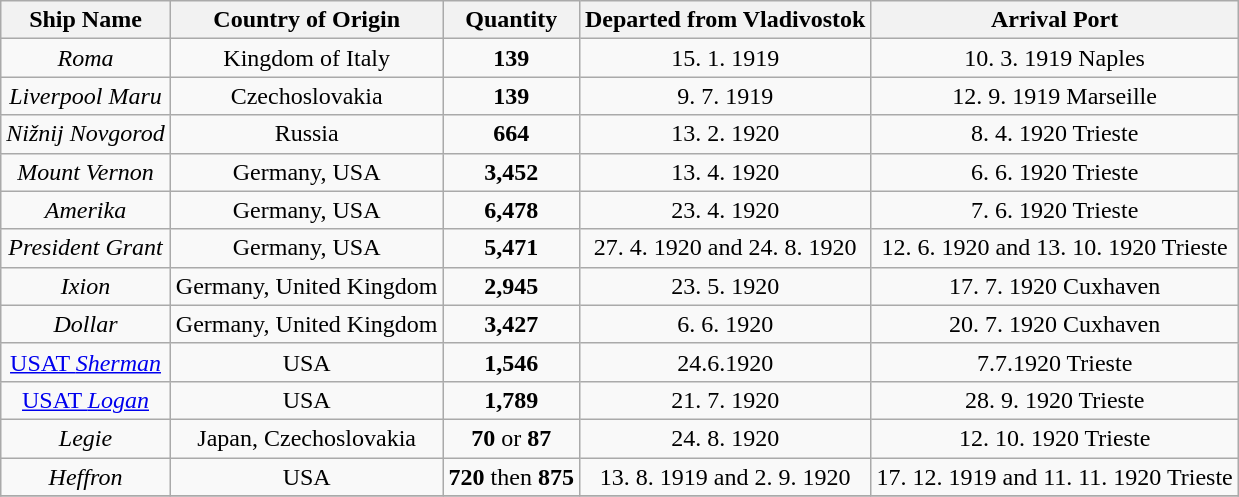<table class="wikitable" style="text-align:center">
<tr>
<th>Ship Name</th>
<th>Country of Origin</th>
<th>Quantity</th>
<th>Departed from Vladivostok</th>
<th>Arrival Port</th>
</tr>
<tr>
<td><em>Roma</em></td>
<td>Kingdom of Italy</td>
<td><strong>139</strong></td>
<td>15. 1. 1919</td>
<td>10. 3. 1919 Naples</td>
</tr>
<tr>
<td><em>Liverpool Maru</em></td>
<td>Czechoslovakia</td>
<td><strong>139</strong></td>
<td>9. 7. 1919</td>
<td>12. 9. 1919 Marseille</td>
</tr>
<tr>
<td><em>Nižnij Novgorod</em></td>
<td>Russia</td>
<td><strong>664</strong></td>
<td>13. 2. 1920</td>
<td>8. 4. 1920 Trieste</td>
</tr>
<tr>
<td><em>Mount Vernon</em></td>
<td>Germany, USA</td>
<td><strong>3,452</strong></td>
<td>13. 4. 1920</td>
<td>6. 6. 1920 Trieste</td>
</tr>
<tr>
<td><em>Amerika</em></td>
<td>Germany, USA</td>
<td><strong>6,478</strong></td>
<td>23. 4. 1920</td>
<td>7. 6. 1920 Trieste</td>
</tr>
<tr>
<td><em>President Grant</em></td>
<td>Germany, USA</td>
<td><strong>5,471</strong></td>
<td>27. 4. 1920 and 24. 8. 1920</td>
<td>12. 6. 1920 and 13. 10. 1920 Trieste</td>
</tr>
<tr>
<td><em>Ixion</em></td>
<td>Germany, United Kingdom</td>
<td><strong>2,945</strong></td>
<td>23. 5. 1920</td>
<td>17. 7. 1920 Cuxhaven</td>
</tr>
<tr>
<td><em>Dollar</em></td>
<td>Germany, United Kingdom</td>
<td><strong>3,427</strong></td>
<td>6. 6. 1920</td>
<td>20. 7. 1920 Cuxhaven</td>
</tr>
<tr>
<td><a href='#'>USAT <em>Sherman</em></a></td>
<td>USA</td>
<td><strong>1,546</strong></td>
<td>24.6.1920</td>
<td>7.7.1920 Trieste</td>
</tr>
<tr>
<td><a href='#'>USAT <em>Logan</em></a></td>
<td>USA</td>
<td><strong>1,789</strong></td>
<td>21. 7. 1920</td>
<td>28. 9. 1920 Trieste</td>
</tr>
<tr>
<td><em>Legie</em></td>
<td>Japan, Czechoslovakia</td>
<td><strong>70</strong> or <strong>87</strong></td>
<td>24. 8. 1920</td>
<td>12. 10. 1920 Trieste</td>
</tr>
<tr>
<td><em>Heffron</em></td>
<td>USA</td>
<td><strong>720</strong> then <strong>875</strong></td>
<td>13. 8. 1919 and 2. 9. 1920</td>
<td>17. 12. 1919 and 11. 11. 1920 Trieste</td>
</tr>
<tr>
</tr>
</table>
